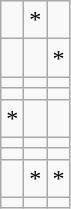<table class="wikitable">
<tr>
<td></td>
<td>*</td>
<td></td>
</tr>
<tr>
<td></td>
<td></td>
<td>*</td>
</tr>
<tr>
<td></td>
<td></td>
<td></td>
</tr>
<tr>
<td></td>
<td></td>
<td></td>
</tr>
<tr>
<td>*</td>
<td></td>
<td></td>
</tr>
<tr>
<td></td>
<td></td>
<td></td>
</tr>
<tr>
<td></td>
<td></td>
<td></td>
</tr>
<tr>
<td></td>
<td>*</td>
<td>*</td>
</tr>
<tr>
<td></td>
<td></td>
<td></td>
</tr>
</table>
